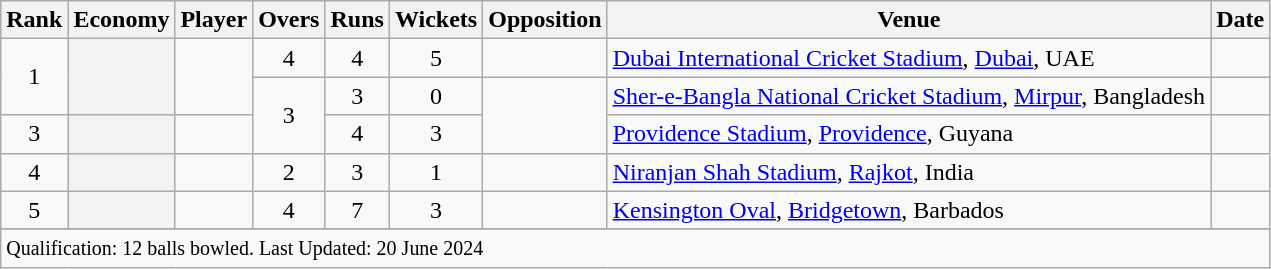<table class="wikitable sortable">
<tr>
<th scope=col>Rank</th>
<th scope=col>Economy</th>
<th scope=col>Player</th>
<th scope=col>Overs</th>
<th scope=col>Runs</th>
<th scope=col>Wickets</th>
<th scope=col>Opposition</th>
<th scope=col>Venue</th>
<th scope=col>Date</th>
</tr>
<tr>
<td align=center rowspan=2>1</td>
<th scope=row style=text-align:center; rowspan=2></th>
<td rowspan=2></td>
<td align=center>4</td>
<td align=center>4</td>
<td align=center>5</td>
<td></td>
<td><a href='#'>Dubai International Cricket Stadium</a>, <a href='#'>Dubai</a>, UAE</td>
<td></td>
</tr>
<tr>
<td align=center rowspan=2>3</td>
<td align=center>3</td>
<td align=center>0</td>
<td rowspan=2></td>
<td><a href='#'>Sher-e-Bangla National Cricket Stadium</a>, <a href='#'>Mirpur</a>, Bangladesh</td>
<td></td>
</tr>
<tr>
<td align=center>3</td>
<th scope=row style=text-align:center;></th>
<td></td>
<td align=center>4</td>
<td align=center>3</td>
<td><a href='#'>Providence Stadium</a>, <a href='#'>Providence</a>, Guyana</td>
<td></td>
</tr>
<tr>
<td align=center>4</td>
<th scope=row style=text-align:center;></th>
<td></td>
<td align=center>2</td>
<td align=center>3</td>
<td align=center>1</td>
<td></td>
<td><a href='#'>Niranjan Shah Stadium</a>, <a href='#'>Rajkot</a>, India</td>
<td></td>
</tr>
<tr>
<td align=center>5</td>
<th scope=row style=text-align:center;></th>
<td></td>
<td align=center>4</td>
<td align=center>7</td>
<td align=center>3</td>
<td></td>
<td><a href='#'>Kensington Oval</a>, <a href='#'>Bridgetown</a>, Barbados</td>
<td></td>
</tr>
<tr>
</tr>
<tr class=sortbottom>
<td colspan=9><small>Qualification: 12 balls bowled. Last Updated: 20 June 2024</small></td>
</tr>
</table>
